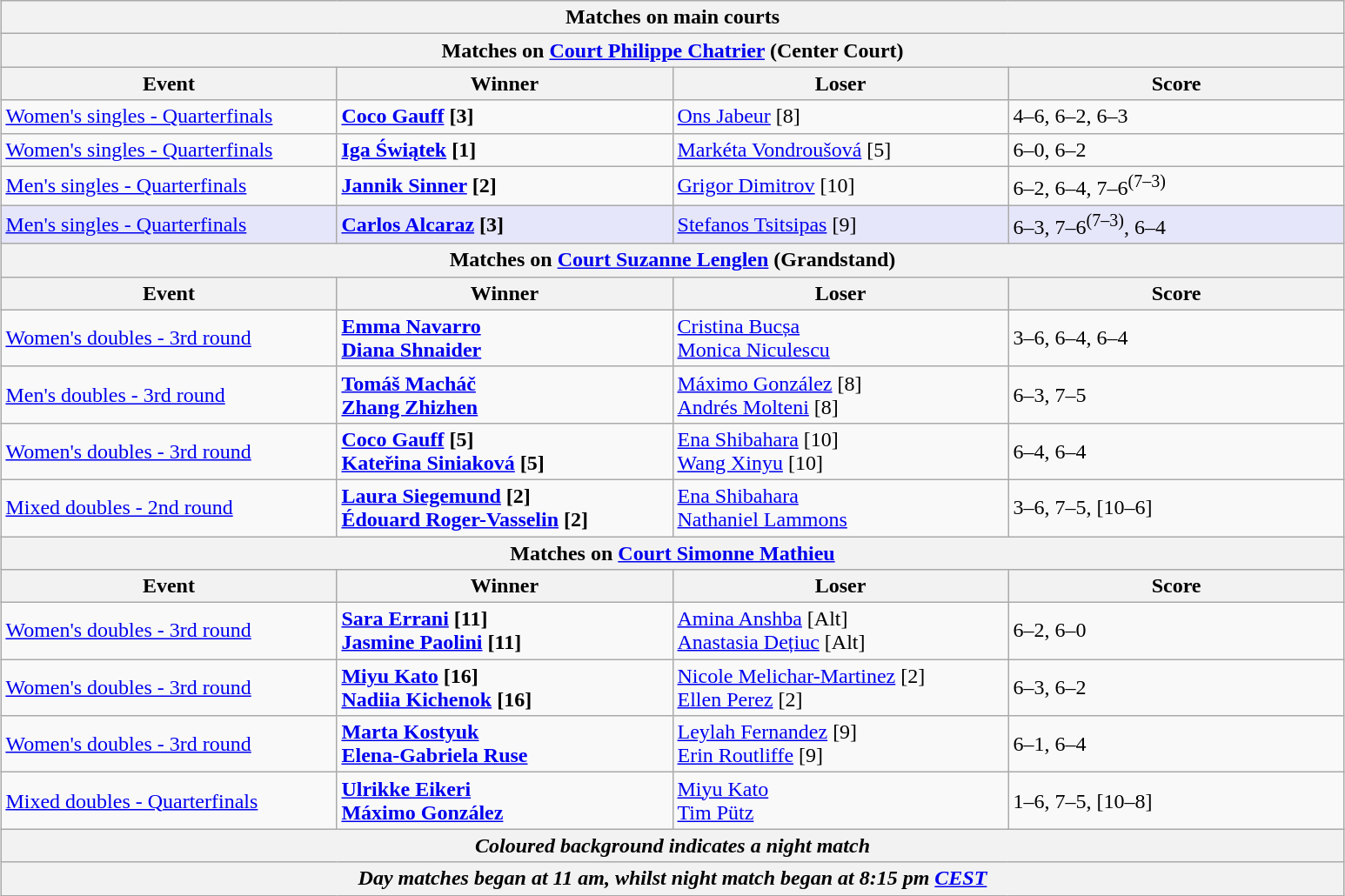<table class="wikitable" style="margin:auto;">
<tr>
<th colspan=4 style=white-space:nowrap>Matches on main courts</th>
</tr>
<tr>
<th colspan=4>Matches on <a href='#'>Court Philippe Chatrier</a> (Center Court)</th>
</tr>
<tr>
<th width=250>Event</th>
<th width=250>Winner</th>
<th width=250>Loser</th>
<th width=250>Score</th>
</tr>
<tr>
<td><a href='#'>Women's singles - Quarterfinals</a></td>
<td><strong> <a href='#'>Coco Gauff</a> [3]</strong></td>
<td> <a href='#'>Ons Jabeur</a> [8]</td>
<td>4–6, 6–2, 6–3</td>
</tr>
<tr>
<td><a href='#'>Women's singles - Quarterfinals</a></td>
<td><strong> <a href='#'>Iga Świątek</a> [1]</strong></td>
<td> <a href='#'>Markéta Vondroušová</a> [5]</td>
<td>6–0, 6–2</td>
</tr>
<tr>
<td><a href='#'>Men's singles - Quarterfinals</a></td>
<td><strong> <a href='#'>Jannik Sinner</a> [2]</strong></td>
<td> <a href='#'>Grigor Dimitrov</a> [10]</td>
<td>6–2, 6–4, 7–6<sup>(7–3)</sup></td>
</tr>
<tr style="background:lavender">
<td><a href='#'>Men's singles - Quarterfinals</a></td>
<td><strong> <a href='#'>Carlos Alcaraz</a> [3]</strong></td>
<td> <a href='#'>Stefanos Tsitsipas</a> [9]</td>
<td>6–3, 7–6<sup>(7–3)</sup>, 6–4</td>
</tr>
<tr>
<th colspan=4>Matches on <a href='#'>Court Suzanne Lenglen</a> (Grandstand)</th>
</tr>
<tr>
<th width=250>Event</th>
<th width=250>Winner</th>
<th width=250>Loser</th>
<th width=250>Score</th>
</tr>
<tr>
<td><a href='#'>Women's doubles - 3rd round</a></td>
<td><strong> <a href='#'>Emma Navarro</a> <br>  <a href='#'>Diana Shnaider</a></strong></td>
<td> <a href='#'>Cristina Bucșa</a> <br>  <a href='#'>Monica Niculescu</a></td>
<td>3–6, 6–4, 6–4</td>
</tr>
<tr>
<td><a href='#'>Men's doubles - 3rd round</a></td>
<td><strong> <a href='#'>Tomáš Macháč</a><br> <a href='#'>Zhang Zhizhen</a></strong></td>
<td> <a href='#'>Máximo González</a> [8]<br> <a href='#'>Andrés Molteni</a> [8]</td>
<td>6–3, 7–5</td>
</tr>
<tr>
<td><a href='#'>Women's doubles - 3rd round</a></td>
<td><strong> <a href='#'>Coco Gauff</a> [5] <br>  <a href='#'>Kateřina Siniaková</a> [5]</strong></td>
<td> <a href='#'>Ena Shibahara</a> [10] <br>  <a href='#'>Wang Xinyu</a> [10]</td>
<td>6–4, 6–4</td>
</tr>
<tr>
<td><a href='#'>Mixed doubles - 2nd round</a></td>
<td><strong> <a href='#'>Laura Siegemund</a> [2] <br>  <a href='#'>Édouard Roger-Vasselin</a> [2]</strong></td>
<td> <a href='#'>Ena Shibahara</a> <br>  <a href='#'>Nathaniel Lammons</a></td>
<td>3–6, 7–5, [10–6]</td>
</tr>
<tr>
<th colspan=4>Matches on <a href='#'>Court Simonne Mathieu</a></th>
</tr>
<tr>
<th width=250>Event</th>
<th width=250>Winner</th>
<th width=250>Loser</th>
<th width=250>Score</th>
</tr>
<tr>
<td><a href='#'>Women's doubles - 3rd round</a></td>
<td><strong> <a href='#'>Sara Errani</a> [11] <br>  <a href='#'>Jasmine Paolini</a> [11]</strong></td>
<td> <a href='#'>Amina Anshba</a> [Alt] <br>  <a href='#'>Anastasia Dețiuc</a> [Alt]</td>
<td>6–2, 6–0</td>
</tr>
<tr>
<td><a href='#'>Women's doubles - 3rd round</a></td>
<td><strong> <a href='#'>Miyu Kato</a> [16]<br> <a href='#'>Nadiia Kichenok</a> [16]</strong></td>
<td> <a href='#'>Nicole Melichar-Martinez</a> [2]<br> <a href='#'>Ellen Perez</a> [2]</td>
<td>6–3, 6–2</td>
</tr>
<tr>
<td><a href='#'>Women's doubles - 3rd round</a></td>
<td><strong> <a href='#'>Marta Kostyuk</a><br> <a href='#'>Elena-Gabriela Ruse</a></strong></td>
<td> <a href='#'>Leylah Fernandez</a> [9]<br> <a href='#'>Erin Routliffe</a> [9]</td>
<td>6–1, 6–4</td>
</tr>
<tr>
<td><a href='#'>Mixed doubles - Quarterfinals</a></td>
<td><strong> <a href='#'>Ulrikke Eikeri</a><br> <a href='#'>Máximo González</a></strong></td>
<td> <a href='#'>Miyu Kato</a><br> <a href='#'>Tim Pütz</a></td>
<td>1–6, 7–5, [10–8]</td>
</tr>
<tr>
<th colspan=4><em>Coloured background indicates a night match</em></th>
</tr>
<tr>
<th colspan=4><em>Day matches began at 11 am, whilst night match began at 8:15 pm <a href='#'>CEST</a></em></th>
</tr>
</table>
